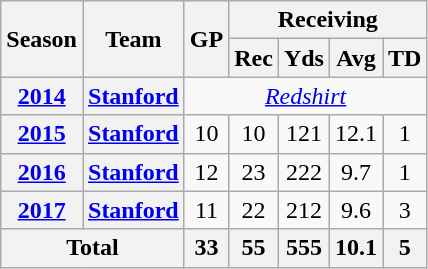<table class="wikitable" style="text-align:center;">
<tr>
<th rowspan="2">Season</th>
<th rowspan="2">Team</th>
<th rowspan="2">GP</th>
<th colspan="4">Receiving</th>
</tr>
<tr>
<th>Rec</th>
<th>Yds</th>
<th>Avg</th>
<th>TD</th>
</tr>
<tr>
<th><a href='#'>2014</a></th>
<th><a href='#'>Stanford</a></th>
<td colspan="5"> <em><a href='#'>Redshirt</a></em></td>
</tr>
<tr>
<th><a href='#'>2015</a></th>
<th><a href='#'>Stanford</a></th>
<td>10</td>
<td>10</td>
<td>121</td>
<td>12.1</td>
<td>1</td>
</tr>
<tr>
<th><a href='#'>2016</a></th>
<th><a href='#'>Stanford</a></th>
<td>12</td>
<td>23</td>
<td>222</td>
<td>9.7</td>
<td>1</td>
</tr>
<tr>
<th><a href='#'>2017</a></th>
<th><a href='#'>Stanford</a></th>
<td>11</td>
<td>22</td>
<td>212</td>
<td>9.6</td>
<td>3</td>
</tr>
<tr>
<th colspan="2">Total</th>
<th>33</th>
<th>55</th>
<th>555</th>
<th>10.1</th>
<th>5</th>
</tr>
</table>
